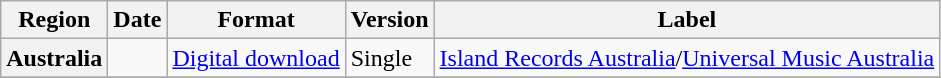<table class="wikitable plainrowheaders">
<tr>
<th scope="col">Region</th>
<th scope="col">Date</th>
<th scope="col">Format</th>
<th scope="col">Version</th>
<th scope="col">Label</th>
</tr>
<tr>
<th scope="row">Australia</th>
<td rowspan="1"></td>
<td rowspan="1"><a href='#'>Digital download</a></td>
<td rowspan="1">Single</td>
<td rowspan="1"><a href='#'>Island Records Australia</a>/<a href='#'>Universal Music Australia</a></td>
</tr>
<tr>
</tr>
</table>
